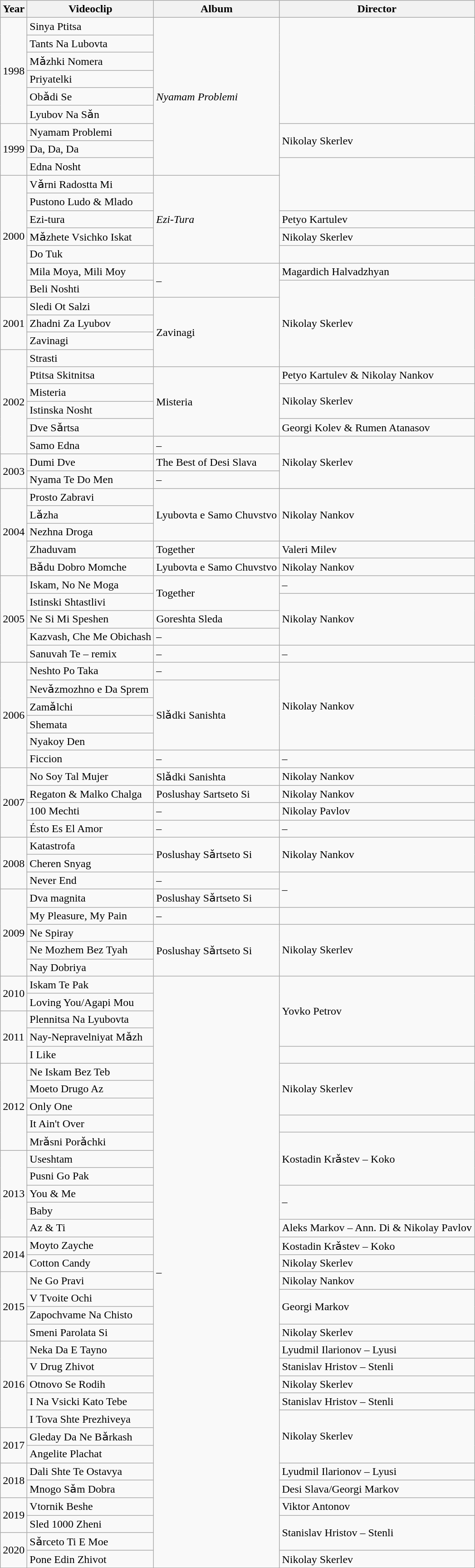<table class="wikitable">
<tr>
<th>Year</th>
<th>Videoclip</th>
<th>Album</th>
<th>Director</th>
</tr>
<tr>
<td rowspan="6">1998</td>
<td>Sinya Ptitsa</td>
<td rowspan="9"><em>Nyamam Problemi</em></td>
<td rowspan="6"></td>
</tr>
<tr>
<td>Tants Na Lubovta</td>
</tr>
<tr>
<td>Mǎzhki Nomera</td>
</tr>
<tr>
<td>Priyatelki</td>
</tr>
<tr>
<td>Obǎdi Se</td>
</tr>
<tr>
<td>Lyubov Na Sǎn</td>
</tr>
<tr>
<td rowspan="3">1999</td>
<td>Nyamam Problemi</td>
<td rowspan="2">Nikolay Skerlev</td>
</tr>
<tr>
<td>Da, Da, Da</td>
</tr>
<tr>
<td>Edna Nosht</td>
<td rowspan="3"></td>
</tr>
<tr>
<td rowspan="7">2000</td>
<td>Vǎrni Radostta Mi</td>
<td rowspan="5"><em>Ezi-Tura</em></td>
</tr>
<tr>
<td>Pustono Ludo & Mlado</td>
</tr>
<tr>
<td>Ezi-tura</td>
<td>Petyo Kartulev</td>
</tr>
<tr>
<td>Mǎzhete Vsichko Iskat</td>
<td>Nikolay Skerlev</td>
</tr>
<tr>
<td>Do Tuk</td>
<td></td>
</tr>
<tr>
<td>Mila Moya, Mili Moy</td>
<td rowspan="2">–</td>
<td>Magardich Halvadzhyan</td>
</tr>
<tr>
<td>Beli Noshti</td>
<td rowspan="5">Nikolay Skerlev</td>
</tr>
<tr>
<td rowspan="3">2001</td>
<td>Sledi Ot Salzi</td>
<td rowspan="4">Zavinagi</td>
</tr>
<tr>
<td>Zhadni Za Lyubov</td>
</tr>
<tr>
<td>Zavinagi</td>
</tr>
<tr>
<td rowspan="6">2002</td>
<td>Strasti</td>
</tr>
<tr>
<td>Ptitsa Skitnitsa</td>
<td rowspan="4">Misteria</td>
<td>Petyo Kartulev & Nikolay Nankov</td>
</tr>
<tr>
<td>Misteria</td>
<td rowspan="2">Nikolay Skerlev</td>
</tr>
<tr>
<td>Istinska Nosht</td>
</tr>
<tr>
<td>Dve Sǎrtsa</td>
<td>Georgi Kolev & Rumen Atanasov</td>
</tr>
<tr>
<td>Samo Edna</td>
<td>–</td>
<td rowspan="3">Nikolay Skerlev</td>
</tr>
<tr>
<td rowspan="2">2003</td>
<td>Dumi Dve</td>
<td>The Best of Desi Slava</td>
</tr>
<tr>
<td>Nyama Te Do Men</td>
<td>–</td>
</tr>
<tr>
<td rowspan="5">2004</td>
<td>Prosto Zabravi</td>
<td rowspan="3">Lyubovta e Samo Chuvstvo</td>
<td rowspan="3">Nikolay Nankov</td>
</tr>
<tr>
<td>Lǎzha</td>
</tr>
<tr>
<td>Nezhna Droga</td>
</tr>
<tr>
<td>Zhaduvam</td>
<td>Together</td>
<td>Valeri Milev</td>
</tr>
<tr>
<td>Bǎdu Dobro Momche</td>
<td>Lyubovta e Samo Chuvstvo</td>
<td>Nikolay Nankov</td>
</tr>
<tr>
<td rowspan="5">2005</td>
<td>Iskam, No Ne Moga</td>
<td rowspan="2">Together</td>
<td>–</td>
</tr>
<tr>
<td>Istinski Shtastlivi</td>
<td rowspan="3">Nikolay Nankov</td>
</tr>
<tr>
<td>Ne Si Mi Speshen</td>
<td>Goreshta Sleda</td>
</tr>
<tr>
<td>Kazvash, Che Me Obichash</td>
<td>–</td>
</tr>
<tr>
<td>Sanuvah Te – remix</td>
<td>–</td>
<td>–</td>
</tr>
<tr>
<td rowspan="6">2006</td>
<td>Neshto Po Taka</td>
<td>–</td>
<td rowspan="5">Nikolay Nankov</td>
</tr>
<tr>
<td>Nevǎzmozhno e Da Sprem</td>
<td rowspan="4">Slǎdki Sanishta</td>
</tr>
<tr>
<td>Zamǎlchi</td>
</tr>
<tr>
<td>Shemata</td>
</tr>
<tr>
<td>Nyakoy Den</td>
</tr>
<tr>
<td>Ficcion</td>
<td>–</td>
<td>–</td>
</tr>
<tr>
<td rowspan="4">2007</td>
<td>No Soy Tal Mujer</td>
<td>Slǎdki Sanishta</td>
<td>Nikolay Nankov</td>
</tr>
<tr>
<td>Regaton & Malko Chalga</td>
<td>Poslushay Sartseto Si</td>
<td>Nikolay Nankov</td>
</tr>
<tr>
<td>100 Mechti</td>
<td>–</td>
<td>Nikolay Pavlov</td>
</tr>
<tr>
<td>Ésto Es El Amor</td>
<td>–</td>
<td>–</td>
</tr>
<tr>
<td rowspan="3">2008</td>
<td>Katastrofa</td>
<td rowspan="2">Poslushay Sǎrtseto Si</td>
<td rowspan="2">Nikolay Nankov</td>
</tr>
<tr>
<td>Cheren Snyag</td>
</tr>
<tr>
<td>Never End</td>
<td>–</td>
<td rowspan="2">–</td>
</tr>
<tr>
<td rowspan="5">2009</td>
<td>Dva magnita</td>
<td>Poslushay Sǎrtseto Si</td>
</tr>
<tr>
<td>My Pleasure, My Pain</td>
<td>–</td>
<td></td>
</tr>
<tr>
<td>Ne Spiray</td>
<td rowspan="3">Poslushay Sǎrtseto Si</td>
<td rowspan="3">Nikolay Skerlev</td>
</tr>
<tr>
<td>Ne Mozhem Bez Tyah</td>
</tr>
<tr>
<td>Nay Dobriya</td>
</tr>
<tr>
<td rowspan="2">2010</td>
<td>Iskam Te Pak</td>
<td rowspan="34">–</td>
<td rowspan="4">Yovko Petrov</td>
</tr>
<tr>
<td>Loving You/Agapi Mou</td>
</tr>
<tr>
<td rowspan="3">2011</td>
<td>Plennitsa Na Lyubovta</td>
</tr>
<tr>
<td>Nay-Nepravelniyat Mǎzh</td>
</tr>
<tr>
<td>I Like</td>
<td></td>
</tr>
<tr>
<td rowspan="5">2012</td>
<td>Ne Iskam Bez Teb</td>
<td rowspan="3">Nikolay Skerlev</td>
</tr>
<tr>
<td>Moeto Drugo Az</td>
</tr>
<tr>
<td>Only One</td>
</tr>
<tr>
<td>It Ain't Over</td>
<td></td>
</tr>
<tr>
<td>Mrǎsni Porǎchki</td>
<td rowspan="3">Kostadin Krǎstev – Koko</td>
</tr>
<tr>
<td rowspan="5">2013</td>
<td>Useshtam</td>
</tr>
<tr>
<td>Pusni Go Pak</td>
</tr>
<tr>
<td>You & Me</td>
<td rowspan="2">–</td>
</tr>
<tr>
<td>Baby</td>
</tr>
<tr>
<td>Az & Ti</td>
<td>Aleks Markov – Ann. Di & Nikolay Pavlov</td>
</tr>
<tr>
<td rowspan="2">2014</td>
<td>Moyto Zayche</td>
<td>Kostadin Krǎstev – Koko</td>
</tr>
<tr>
<td>Cotton Candy</td>
<td>Nikolay Skerlev</td>
</tr>
<tr>
<td rowspan="4">2015</td>
<td>Ne Go Pravi</td>
<td>Nikolay Nankov</td>
</tr>
<tr>
<td>V Tvoite Ochi</td>
<td rowspan="2">Georgi Markov</td>
</tr>
<tr>
<td>Zapochvame Na Chisto</td>
</tr>
<tr>
<td>Smeni Parolata Si</td>
<td>Nikolay Skerlev</td>
</tr>
<tr>
<td rowspan="5">2016</td>
<td>Neka Da E Tayno</td>
<td>Lyudmil Ilarionov – Lyusi</td>
</tr>
<tr>
<td>V Drug Zhivot</td>
<td>Stanislav Hristov – Stenli</td>
</tr>
<tr>
<td>Otnovo Se Rodih</td>
<td>Nikolay Skerlev</td>
</tr>
<tr>
<td>I Na Vsicki Kato Tebe</td>
<td>Stanislav Hristov – Stenli</td>
</tr>
<tr>
<td>I Tova Shte Prezhiveya</td>
<td rowspan="3">Nikolay Skerlev</td>
</tr>
<tr>
<td rowspan="2">2017</td>
<td>Gleday Da Ne Bǎrkash</td>
</tr>
<tr>
<td>Angelite Plachat</td>
</tr>
<tr>
<td rowspan="2">2018</td>
<td>Dali Shte Te Ostavya</td>
<td>Lyudmil Ilarionov – Lyusi</td>
</tr>
<tr>
<td>Mnogo Sǎm Dobra</td>
<td>Desi Slava/Georgi Markov</td>
</tr>
<tr>
<td rowspan="2">2019</td>
<td>Vtornik Beshe</td>
<td>Viktor Antonov</td>
</tr>
<tr>
<td>Sled 1000 Zheni</td>
<td rowspan="2">Stanislav Hristov – Stenli</td>
</tr>
<tr>
<td rowspan="2">2020</td>
<td>Sǎrceto Ti E Moe</td>
</tr>
<tr>
<td>Pone Edin Zhivot</td>
<td>Nikolay Skerlev</td>
</tr>
</table>
